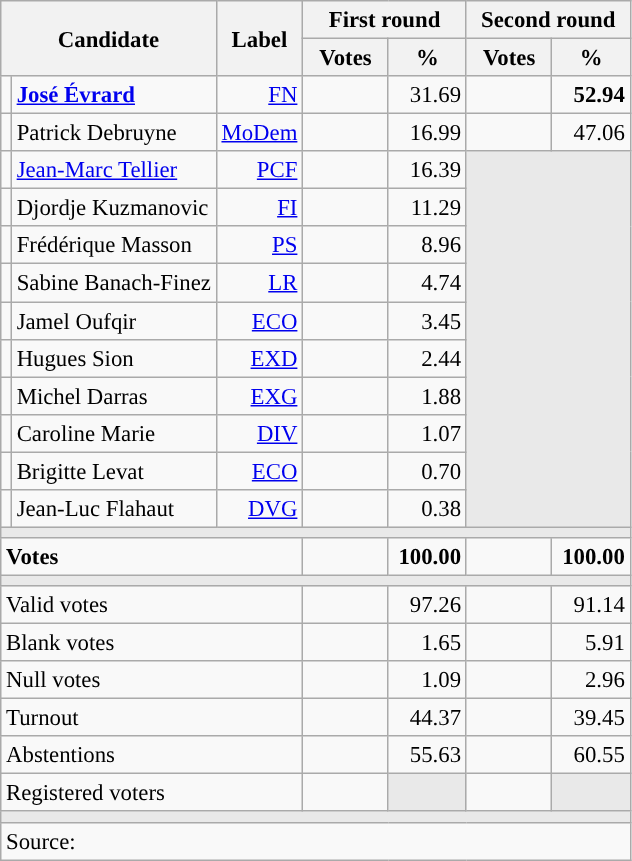<table class="wikitable" style="text-align:right;font-size:95%;">
<tr>
<th rowspan="2" colspan="2">Candidate</th>
<th rowspan="2">Label</th>
<th colspan="2">First round</th>
<th colspan="2">Second round</th>
</tr>
<tr>
<th style="width:50px;">Votes</th>
<th style="width:45px;">%</th>
<th style="width:50px;">Votes</th>
<th style="width:45px;">%</th>
</tr>
<tr>
<td style="color:inherit;background:"></td>
<td style="text-align:left;"><strong><a href='#'>José Évrard</a></strong></td>
<td><a href='#'>FN</a></td>
<td></td>
<td>31.69</td>
<td><strong></strong></td>
<td><strong>52.94</strong></td>
</tr>
<tr>
<td style="color:inherit;background:"></td>
<td style="text-align:left;">Patrick Debruyne</td>
<td><a href='#'>MoDem</a></td>
<td></td>
<td>16.99</td>
<td></td>
<td>47.06</td>
</tr>
<tr>
<td style="color:inherit;background:"></td>
<td style="text-align:left;"><a href='#'>Jean-Marc Tellier</a></td>
<td><a href='#'>PCF</a></td>
<td></td>
<td>16.39</td>
<td colspan="2" rowspan="10" style="background:#E9E9E9;"></td>
</tr>
<tr>
<td style="color:inherit;background:"></td>
<td style="text-align:left;">Djordje Kuzmanovic</td>
<td><a href='#'>FI</a></td>
<td></td>
<td>11.29</td>
</tr>
<tr>
<td style="color:inherit;background:"></td>
<td style="text-align:left;">Frédérique Masson</td>
<td><a href='#'>PS</a></td>
<td></td>
<td>8.96</td>
</tr>
<tr>
<td style="color:inherit;background:"></td>
<td style="text-align:left;">Sabine Banach-Finez</td>
<td><a href='#'>LR</a></td>
<td></td>
<td>4.74</td>
</tr>
<tr>
<td style="color:inherit;background:"></td>
<td style="text-align:left;">Jamel Oufqir</td>
<td><a href='#'>ECO</a></td>
<td></td>
<td>3.45</td>
</tr>
<tr>
<td style="color:inherit;background:"></td>
<td style="text-align:left;">Hugues Sion</td>
<td><a href='#'>EXD</a></td>
<td></td>
<td>2.44</td>
</tr>
<tr>
<td style="color:inherit;background:"></td>
<td style="text-align:left;">Michel Darras</td>
<td><a href='#'>EXG</a></td>
<td></td>
<td>1.88</td>
</tr>
<tr>
<td style="color:inherit;background:"></td>
<td style="text-align:left;">Caroline Marie</td>
<td><a href='#'>DIV</a></td>
<td></td>
<td>1.07</td>
</tr>
<tr>
<td style="color:inherit;background:"></td>
<td style="text-align:left;">Brigitte Levat</td>
<td><a href='#'>ECO</a></td>
<td></td>
<td>0.70</td>
</tr>
<tr>
<td style="color:inherit;background:"></td>
<td style="text-align:left;">Jean-Luc Flahaut</td>
<td><a href='#'>DVG</a></td>
<td></td>
<td>0.38</td>
</tr>
<tr>
<td colspan="7" style="background:#E9E9E9;"></td>
</tr>
<tr style="font-weight:bold;">
<td colspan="3" style="text-align:left;">Votes</td>
<td></td>
<td>100.00</td>
<td></td>
<td>100.00</td>
</tr>
<tr>
<td colspan="7" style="background:#E9E9E9;"></td>
</tr>
<tr>
<td colspan="3" style="text-align:left;">Valid votes</td>
<td></td>
<td>97.26</td>
<td></td>
<td>91.14</td>
</tr>
<tr>
<td colspan="3" style="text-align:left;">Blank votes</td>
<td></td>
<td>1.65</td>
<td></td>
<td>5.91</td>
</tr>
<tr>
<td colspan="3" style="text-align:left;">Null votes</td>
<td></td>
<td>1.09</td>
<td></td>
<td>2.96</td>
</tr>
<tr>
<td colspan="3" style="text-align:left;">Turnout</td>
<td></td>
<td>44.37</td>
<td></td>
<td>39.45</td>
</tr>
<tr>
<td colspan="3" style="text-align:left;">Abstentions</td>
<td></td>
<td>55.63</td>
<td></td>
<td>60.55</td>
</tr>
<tr>
<td colspan="3" style="text-align:left;">Registered voters</td>
<td></td>
<td style="background:#E9E9E9;"></td>
<td></td>
<td style="background:#E9E9E9;"></td>
</tr>
<tr>
<td colspan="7" style="background:#E9E9E9;"></td>
</tr>
<tr>
<td colspan="7" style="text-align:left;">Source: </td>
</tr>
</table>
